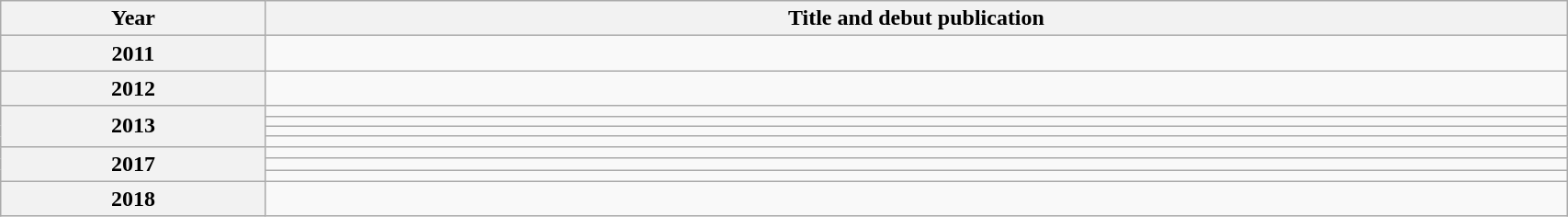<table class="wikitable sortable" width="90%">
<tr>
<th>Year</th>
<th>Title and debut publication</th>
</tr>
<tr>
<th>2011</th>
<td></td>
</tr>
<tr>
<th>2012</th>
<td></td>
</tr>
<tr>
<th rowspan="4">2013</th>
<td></td>
</tr>
<tr>
<td></td>
</tr>
<tr>
<td></td>
</tr>
<tr>
<td></td>
</tr>
<tr>
<th rowspan="3">2017</th>
<td></td>
</tr>
<tr>
<td></td>
</tr>
<tr>
<td></td>
</tr>
<tr>
<th>2018</th>
<td></td>
</tr>
</table>
